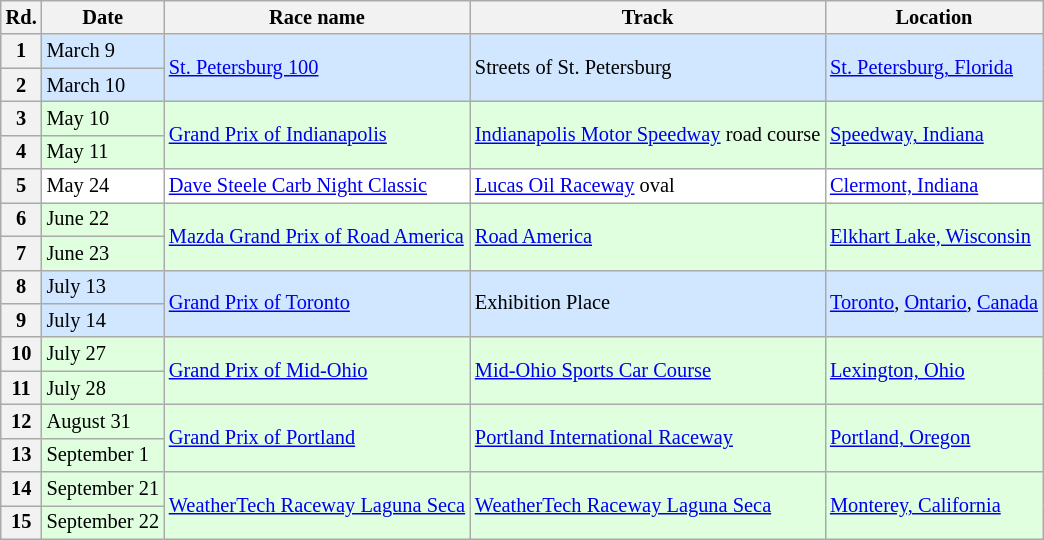<table class="wikitable" style="font-size: 85%">
<tr>
<th>Rd.</th>
<th>Date</th>
<th>Race name</th>
<th>Track</th>
<th>Location</th>
</tr>
<tr style="background:#D0E7FF;">
<th>1</th>
<td>March 9</td>
<td rowspan=2> <a href='#'>St. Petersburg 100</a></td>
<td rowspan=2>Streets of St. Petersburg</td>
<td rowspan=2><a href='#'>St. Petersburg, Florida</a></td>
</tr>
<tr style="background:#D0E7FF;">
<th>2</th>
<td>March 10</td>
</tr>
<tr style="background:#DFFFDF;">
<th>3</th>
<td>May 10</td>
<td rowspan=2> <a href='#'>Grand Prix of Indianapolis</a></td>
<td rowspan=2><a href='#'>Indianapolis Motor Speedway</a> road course</td>
<td rowspan=2><a href='#'>Speedway, Indiana</a></td>
</tr>
<tr style="background:#DFFFDF;">
<th>4</th>
<td>May 11</td>
</tr>
<tr style="background:#FFFFFF;">
<th>5</th>
<td>May 24</td>
<td> <a href='#'>Dave Steele Carb Night Classic</a></td>
<td><a href='#'>Lucas Oil Raceway</a> oval</td>
<td><a href='#'>Clermont, Indiana</a></td>
</tr>
<tr style="background:#DFFFDF;">
<th>6</th>
<td>June 22</td>
<td rowspan=2> <a href='#'>Mazda Grand Prix of Road America</a></td>
<td rowspan=2><a href='#'>Road America</a></td>
<td rowspan=2><a href='#'>Elkhart Lake, Wisconsin</a></td>
</tr>
<tr style="background:#DFFFDF;">
<th>7</th>
<td>June 23</td>
</tr>
<tr style="background:#D0E7FF;">
<th>8</th>
<td>July 13</td>
<td rowspan=2> <a href='#'>Grand Prix of Toronto</a></td>
<td rowspan=2>Exhibition Place</td>
<td rowspan=2><a href='#'>Toronto</a>, <a href='#'>Ontario</a>, <a href='#'>Canada</a></td>
</tr>
<tr style="background:#D0E7FF;">
<th>9</th>
<td>July 14</td>
</tr>
<tr style="background:#DFFFDF;">
<th>10</th>
<td>July 27</td>
<td rowspan=2> <a href='#'>Grand Prix of Mid-Ohio</a></td>
<td rowspan=2><a href='#'>Mid-Ohio Sports Car Course</a></td>
<td rowspan=2><a href='#'>Lexington, Ohio</a></td>
</tr>
<tr style="background:#DFFFDF;">
<th>11</th>
<td>July 28</td>
</tr>
<tr style="background:#DFFFDF;">
<th>12</th>
<td>August 31</td>
<td rowspan=2> <a href='#'>Grand Prix of Portland</a></td>
<td rowspan=2><a href='#'>Portland International Raceway</a></td>
<td rowspan=2><a href='#'>Portland, Oregon</a></td>
</tr>
<tr style="background:#DFFFDF;">
<th>13</th>
<td>September 1</td>
</tr>
<tr style="background:#DFFFDF;">
<th>14</th>
<td>September 21</td>
<td rowspan=2> <a href='#'>WeatherTech Raceway Laguna Seca</a></td>
<td rowspan=2><a href='#'>WeatherTech Raceway Laguna Seca</a></td>
<td rowspan=2><a href='#'>Monterey, California</a></td>
</tr>
<tr style="background:#DFFFDF;">
<th>15</th>
<td>September 22</td>
</tr>
</table>
